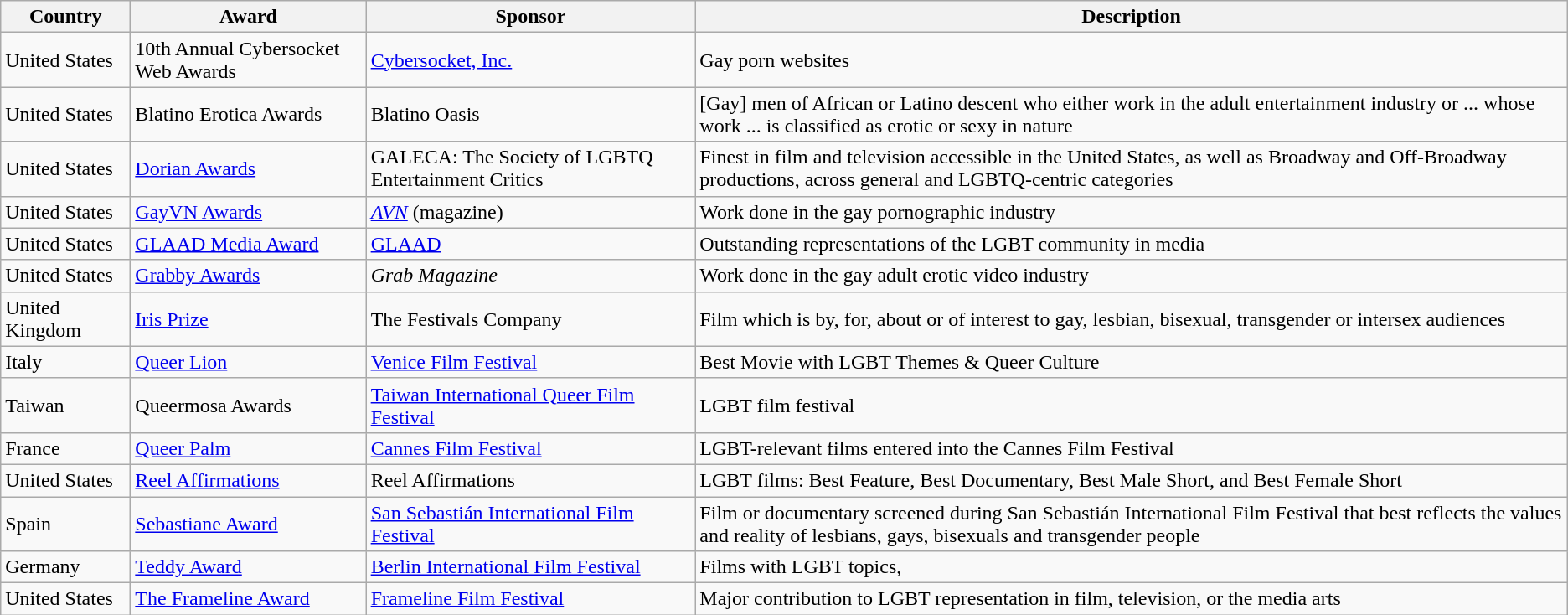<table class="wikitable sortable">
<tr>
<th style="width:6em;">Country</th>
<th>Award</th>
<th>Sponsor</th>
<th>Description</th>
</tr>
<tr>
<td>United States</td>
<td>10th Annual Cybersocket Web Awards</td>
<td><a href='#'>Cybersocket, Inc.</a></td>
<td>Gay porn websites</td>
</tr>
<tr>
<td>United States</td>
<td>Blatino Erotica Awards</td>
<td>Blatino Oasis</td>
<td>[Gay] men of African or Latino descent who either work in the adult entertainment industry or ... whose work ... is classified as erotic or sexy in nature</td>
</tr>
<tr>
<td>United States</td>
<td><a href='#'>Dorian Awards</a></td>
<td>GALECA: The Society of LGBTQ Entertainment Critics</td>
<td>Finest in film and television accessible in the United States, as well as Broadway and Off-Broadway productions, across general and LGBTQ-centric categories</td>
</tr>
<tr>
<td>United States</td>
<td><a href='#'>GayVN Awards</a></td>
<td><em><a href='#'>AVN</a></em> (magazine)</td>
<td>Work done in the gay pornographic industry</td>
</tr>
<tr>
<td>United States</td>
<td><a href='#'>GLAAD Media Award</a></td>
<td><a href='#'>GLAAD</a></td>
<td>Outstanding representations of the LGBT community in media</td>
</tr>
<tr>
<td>United States</td>
<td><a href='#'>Grabby Awards</a></td>
<td><em>Grab Magazine</em></td>
<td>Work done in the gay adult erotic video industry</td>
</tr>
<tr>
<td>United Kingdom</td>
<td><a href='#'>Iris Prize</a></td>
<td>The Festivals Company</td>
<td>Film which is by, for, about or of interest to gay, lesbian, bisexual, transgender or intersex audiences</td>
</tr>
<tr>
<td>Italy</td>
<td><a href='#'>Queer Lion</a></td>
<td><a href='#'>Venice Film Festival</a></td>
<td>Best Movie with LGBT Themes & Queer Culture</td>
</tr>
<tr>
<td>Taiwan</td>
<td>Queermosa Awards</td>
<td><a href='#'>Taiwan International Queer Film Festival</a></td>
<td>LGBT film festival</td>
</tr>
<tr>
<td>France</td>
<td><a href='#'>Queer Palm</a></td>
<td><a href='#'>Cannes Film Festival</a></td>
<td>LGBT-relevant films entered into the Cannes Film Festival</td>
</tr>
<tr>
<td>United States</td>
<td><a href='#'>Reel Affirmations</a></td>
<td>Reel Affirmations</td>
<td>LGBT films: Best Feature, Best Documentary, Best Male Short, and Best Female Short</td>
</tr>
<tr>
<td>Spain</td>
<td><a href='#'>Sebastiane Award</a></td>
<td><a href='#'>San Sebastián International Film Festival</a></td>
<td>Film or documentary screened during San Sebastián International Film Festival that best reflects the values and reality of lesbians, gays, bisexuals and transgender people</td>
</tr>
<tr>
<td>Germany</td>
<td><a href='#'>Teddy Award</a></td>
<td><a href='#'>Berlin International Film Festival</a></td>
<td>Films with LGBT topics,</td>
</tr>
<tr>
<td>United States</td>
<td><a href='#'>The Frameline Award</a></td>
<td><a href='#'>Frameline Film Festival</a></td>
<td>Major contribution to LGBT representation in film, television, or the media arts</td>
</tr>
</table>
